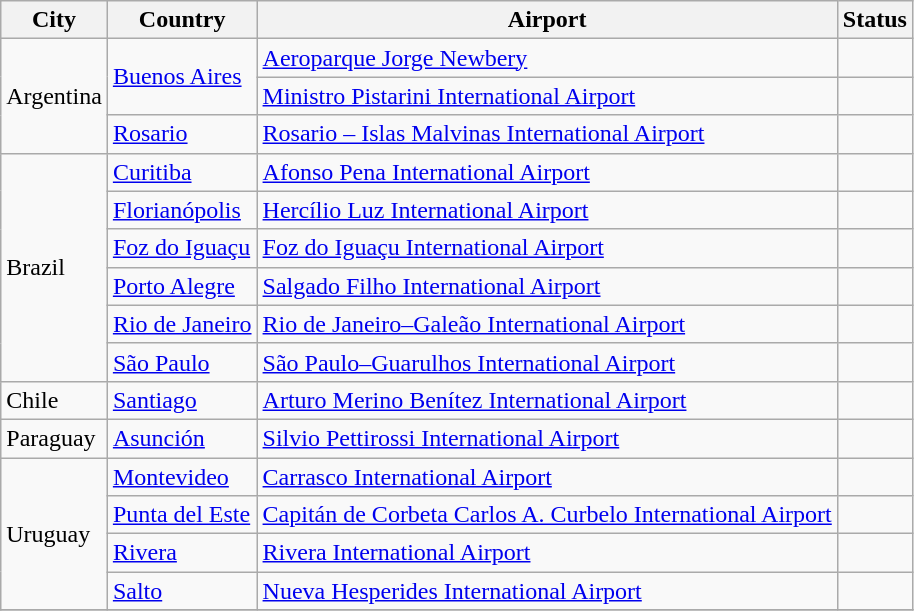<table class="sortable wikitable">
<tr>
<th>City</th>
<th>Country</th>
<th>Airport</th>
<th>Status</th>
</tr>
<tr>
<td rowspan=3>Argentina</td>
<td rowspan=2><a href='#'>Buenos Aires</a></td>
<td><a href='#'>Aeroparque Jorge Newbery</a></td>
<td align=center></td>
</tr>
<tr>
<td><a href='#'>Ministro Pistarini International Airport</a></td>
<td></td>
</tr>
<tr>
<td><a href='#'>Rosario</a></td>
<td><a href='#'>Rosario – Islas Malvinas International Airport</a></td>
<td></td>
</tr>
<tr>
<td rowspan=6>Brazil</td>
<td><a href='#'>Curitiba</a></td>
<td><a href='#'>Afonso Pena International Airport</a></td>
<td></td>
</tr>
<tr>
<td><a href='#'>Florianópolis</a></td>
<td><a href='#'>Hercílio Luz International Airport</a></td>
<td></td>
</tr>
<tr>
<td><a href='#'>Foz do Iguaçu</a></td>
<td><a href='#'>Foz do Iguaçu International Airport</a></td>
<td></td>
</tr>
<tr>
<td><a href='#'>Porto Alegre</a></td>
<td><a href='#'>Salgado Filho International Airport</a></td>
<td></td>
</tr>
<tr>
<td><a href='#'>Rio de Janeiro</a></td>
<td><a href='#'>Rio de Janeiro–Galeão International Airport</a></td>
<td></td>
</tr>
<tr>
<td><a href='#'>São Paulo</a></td>
<td><a href='#'>São Paulo–Guarulhos International Airport</a></td>
<td></td>
</tr>
<tr>
<td>Chile</td>
<td><a href='#'>Santiago</a></td>
<td><a href='#'>Arturo Merino Benítez International Airport</a></td>
<td></td>
</tr>
<tr>
<td>Paraguay</td>
<td><a href='#'>Asunción</a></td>
<td><a href='#'>Silvio Pettirossi International Airport</a></td>
<td align=center></td>
</tr>
<tr>
<td rowspan=4>Uruguay</td>
<td><a href='#'>Montevideo</a></td>
<td><a href='#'>Carrasco International Airport</a></td>
<td></td>
</tr>
<tr>
<td><a href='#'>Punta del Este</a></td>
<td><a href='#'>Capitán de Corbeta Carlos A. Curbelo International Airport</a></td>
<td></td>
</tr>
<tr>
<td><a href='#'>Rivera</a></td>
<td><a href='#'>Rivera International Airport</a></td>
<td></td>
</tr>
<tr>
<td><a href='#'>Salto</a></td>
<td><a href='#'>Nueva Hesperides International Airport</a></td>
<td></td>
</tr>
<tr>
</tr>
</table>
